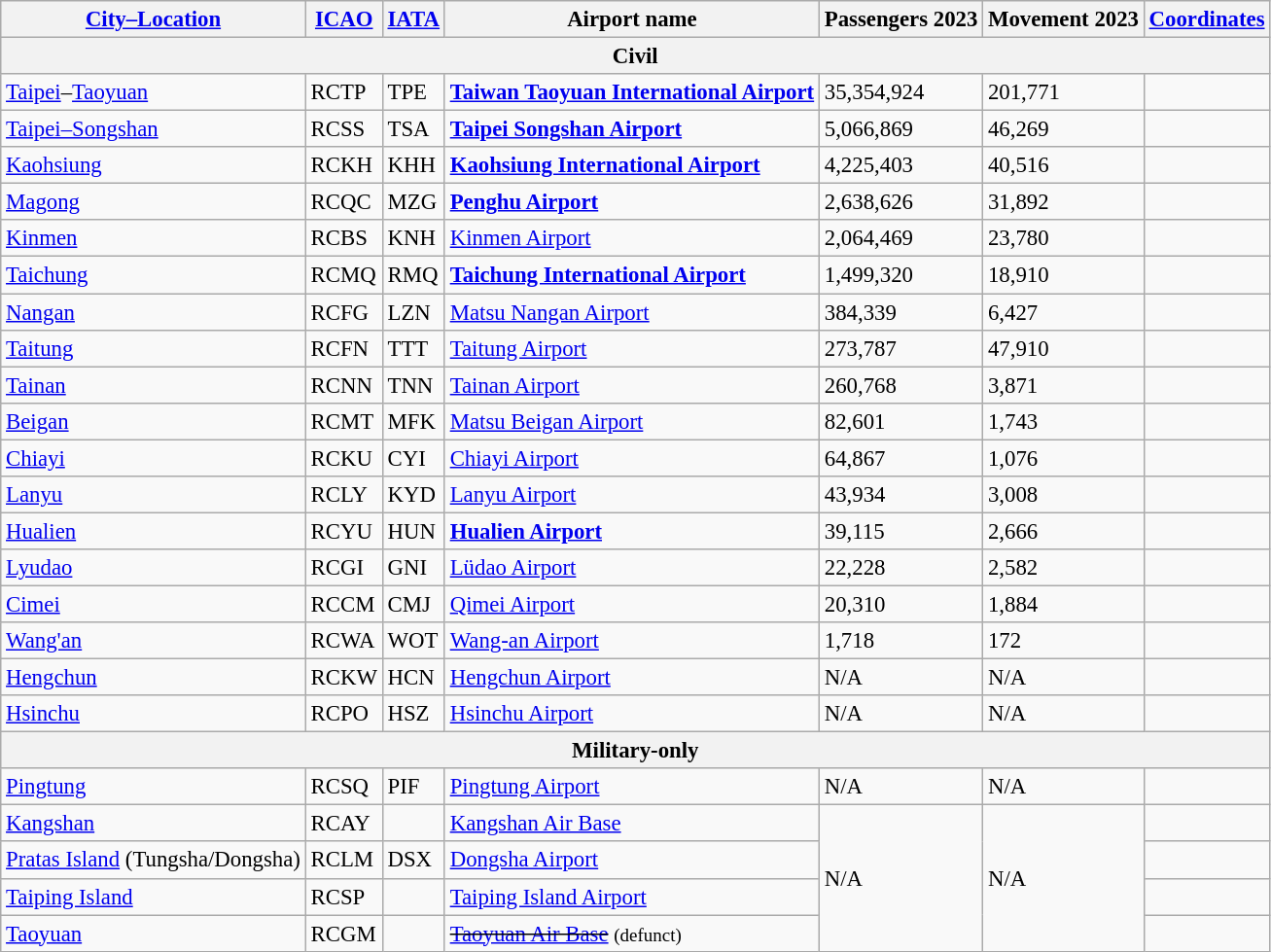<table class="wikitable sortable" style="font-size:95%;">
<tr>
<th><a href='#'>City–Location</a></th>
<th><a href='#'>ICAO</a></th>
<th><a href='#'>IATA</a></th>
<th>Airport name</th>
<th>Passengers 2023</th>
<th>Movement 2023</th>
<th><a href='#'>Coordinates</a></th>
</tr>
<tr>
<th colspan="7">Civil</th>
</tr>
<tr>
<td><a href='#'>Taipei</a>–<a href='#'>Taoyuan</a></td>
<td>RCTP</td>
<td>TPE</td>
<td><strong><a href='#'>Taiwan Taoyuan International Airport</a></strong></td>
<td>35,354,924</td>
<td>201,771</td>
<td></td>
</tr>
<tr>
<td><a href='#'>Taipei–Songshan</a></td>
<td>RCSS</td>
<td>TSA</td>
<td><strong><a href='#'>Taipei Songshan Airport</a></strong></td>
<td>5,066,869</td>
<td>46,269</td>
<td></td>
</tr>
<tr>
<td><a href='#'>Kaohsiung</a></td>
<td>RCKH</td>
<td>KHH</td>
<td><strong><a href='#'>Kaohsiung International Airport</a></strong></td>
<td>4,225,403</td>
<td>40,516</td>
<td></td>
</tr>
<tr>
<td><a href='#'>Magong</a></td>
<td>RCQC</td>
<td>MZG</td>
<td><strong><a href='#'>Penghu Airport</a></strong></td>
<td>2,638,626</td>
<td>31,892</td>
<td></td>
</tr>
<tr>
<td><a href='#'>Kinmen</a></td>
<td>RCBS</td>
<td>KNH</td>
<td><a href='#'>Kinmen Airport</a></td>
<td>2,064,469</td>
<td>23,780</td>
<td></td>
</tr>
<tr>
<td><a href='#'>Taichung</a></td>
<td>RCMQ</td>
<td>RMQ</td>
<td><strong><a href='#'>Taichung International Airport</a></strong></td>
<td>1,499,320</td>
<td>18,910</td>
<td></td>
</tr>
<tr>
<td><a href='#'>Nangan</a></td>
<td>RCFG</td>
<td>LZN</td>
<td><a href='#'>Matsu Nangan Airport</a></td>
<td>384,339</td>
<td>6,427</td>
<td></td>
</tr>
<tr>
<td><a href='#'>Taitung</a></td>
<td>RCFN</td>
<td>TTT</td>
<td><a href='#'>Taitung Airport</a></td>
<td>273,787</td>
<td>47,910</td>
<td></td>
</tr>
<tr>
<td><a href='#'>Tainan</a></td>
<td>RCNN</td>
<td>TNN</td>
<td><a href='#'>Tainan Airport</a></td>
<td>260,768</td>
<td>3,871</td>
<td></td>
</tr>
<tr>
<td><a href='#'>Beigan</a></td>
<td>RCMT</td>
<td>MFK</td>
<td><a href='#'>Matsu Beigan Airport</a></td>
<td>82,601</td>
<td>1,743</td>
<td></td>
</tr>
<tr>
<td><a href='#'>Chiayi</a></td>
<td>RCKU</td>
<td>CYI</td>
<td><a href='#'>Chiayi Airport</a></td>
<td>64,867</td>
<td>1,076</td>
<td></td>
</tr>
<tr>
<td><a href='#'>Lanyu</a></td>
<td>RCLY</td>
<td>KYD</td>
<td><a href='#'>Lanyu Airport</a></td>
<td>43,934</td>
<td>3,008</td>
<td></td>
</tr>
<tr>
<td><a href='#'>Hualien</a></td>
<td>RCYU</td>
<td>HUN</td>
<td><strong><a href='#'>Hualien Airport</a></strong></td>
<td>39,115</td>
<td>2,666</td>
<td></td>
</tr>
<tr>
<td><a href='#'>Lyudao</a></td>
<td>RCGI</td>
<td>GNI</td>
<td><a href='#'>Lüdao Airport</a></td>
<td>22,228</td>
<td>2,582</td>
<td></td>
</tr>
<tr>
<td><a href='#'>Cimei</a></td>
<td>RCCM</td>
<td>CMJ</td>
<td><a href='#'>Qimei Airport</a></td>
<td>20,310</td>
<td>1,884</td>
<td></td>
</tr>
<tr>
<td><a href='#'>Wang'an</a></td>
<td>RCWA</td>
<td>WOT</td>
<td><a href='#'>Wang-an Airport</a></td>
<td>1,718</td>
<td>172</td>
<td></td>
</tr>
<tr>
<td><a href='#'>Hengchun</a></td>
<td>RCKW</td>
<td>HCN</td>
<td><a href='#'>Hengchun Airport</a></td>
<td>N/A</td>
<td>N/A</td>
<td></td>
</tr>
<tr>
<td><a href='#'>Hsinchu</a></td>
<td>RCPO</td>
<td>HSZ</td>
<td><a href='#'>Hsinchu Airport</a></td>
<td>N/A</td>
<td>N/A</td>
<td></td>
</tr>
<tr>
<th colspan="7">Military-only</th>
</tr>
<tr>
<td><a href='#'>Pingtung</a></td>
<td>RCSQ</td>
<td>PIF</td>
<td><a href='#'>Pingtung Airport</a></td>
<td>N/A</td>
<td>N/A</td>
<td></td>
</tr>
<tr>
<td><a href='#'>Kangshan</a></td>
<td>RCAY</td>
<td></td>
<td><a href='#'>Kangshan Air Base</a></td>
<td rowspan="4">N/A</td>
<td rowspan="4">N/A</td>
<td></td>
</tr>
<tr>
<td><a href='#'>Pratas Island</a> (Tungsha/Dongsha)</td>
<td>RCLM</td>
<td>DSX</td>
<td><a href='#'>Dongsha Airport</a></td>
<td></td>
</tr>
<tr>
<td><a href='#'>Taiping Island</a></td>
<td>RCSP</td>
<td></td>
<td><a href='#'>Taiping Island Airport</a></td>
<td></td>
</tr>
<tr>
<td><a href='#'>Taoyuan</a></td>
<td>RCGM</td>
<td></td>
<td><s><a href='#'>Taoyuan Air Base</a></s> <small>(defunct)</small></td>
<td></td>
</tr>
</table>
